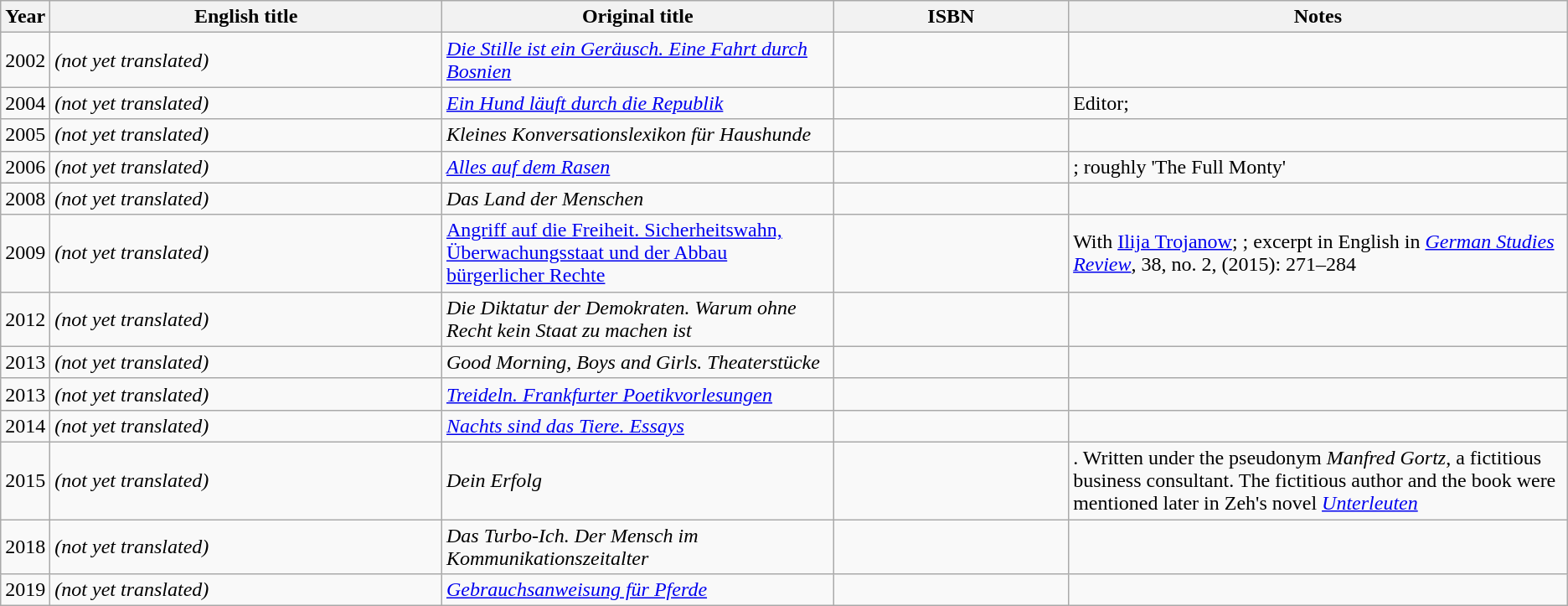<table class="wikitable">
<tr>
<th>Year</th>
<th width="25%">English title</th>
<th width="25%">Original title</th>
<th width="15%">ISBN</th>
<th>Notes</th>
</tr>
<tr>
<td>2002</td>
<td><em>(not yet translated)</em></td>
<td><em><a href='#'>Die Stille ist ein Geräusch. Eine Fahrt durch Bosnien</a></em></td>
<td></td>
<td></td>
</tr>
<tr>
<td>2004</td>
<td><em>(not yet translated)</em></td>
<td><em><a href='#'>Ein Hund läuft durch die Republik</a></em></td>
<td></td>
<td>Editor; </td>
</tr>
<tr>
<td>2005</td>
<td><em>(not yet translated)</em></td>
<td><em>Kleines Konversationslexikon für Haushunde</em></td>
<td></td>
<td></td>
</tr>
<tr>
<td>2006</td>
<td><em>(not yet translated)</em></td>
<td><em><a href='#'>Alles auf dem Rasen</a></em></td>
<td></td>
<td>; roughly 'The Full Monty'</td>
</tr>
<tr>
<td>2008</td>
<td><em>(not yet translated)</em></td>
<td><em>Das Land der Menschen</em></td>
<td></td>
<td></td>
</tr>
<tr>
<td>2009</td>
<td><em>(not yet translated)</em></td>
<td><a href='#'>Angriff auf die Freiheit. Sicherheitswahn, Überwachungsstaat und der Abbau bürgerlicher Rechte</a></td>
<td></td>
<td>With <a href='#'>Ilija Trojanow</a>; ; excerpt in English in <em><a href='#'>German Studies Review</a></em>, 38, no. 2, (2015): 271–284 </td>
</tr>
<tr>
<td>2012</td>
<td><em>(not yet translated)</em></td>
<td><em>Die Diktatur der Demokraten. Warum ohne Recht kein Staat zu machen ist</em></td>
<td></td>
<td></td>
</tr>
<tr>
<td>2013</td>
<td><em>(not yet translated)</em></td>
<td><em>Good Morning, Boys and Girls. Theaterstücke</em></td>
<td></td>
<td></td>
</tr>
<tr>
<td>2013</td>
<td><em>(not yet translated)</em></td>
<td><em><a href='#'>Treideln. Frankfurter Poetikvorlesungen</a></em></td>
<td></td>
<td></td>
</tr>
<tr>
<td>2014</td>
<td><em>(not yet translated)</em></td>
<td><em><a href='#'>Nachts sind das Tiere. Essays</a></em></td>
<td></td>
<td></td>
</tr>
<tr>
<td>2015</td>
<td><em>(not yet translated)</em></td>
<td><em>Dein Erfolg</em></td>
<td></td>
<td>. Written under the pseudonym <em>Manfred Gortz</em>, a fictitious business consultant. The fictitious author and the book were mentioned later in Zeh's novel <em><a href='#'>Unterleuten</a></em></td>
</tr>
<tr>
<td>2018</td>
<td><em>(not yet translated)</em></td>
<td><em>Das Turbo-Ich. Der Mensch im Kommunikationszeitalter</em></td>
<td></td>
<td></td>
</tr>
<tr>
<td>2019</td>
<td><em>(not yet translated)</em></td>
<td><em><a href='#'>Gebrauchsanweisung für Pferde</a></em></td>
<td></td>
<td></td>
</tr>
</table>
